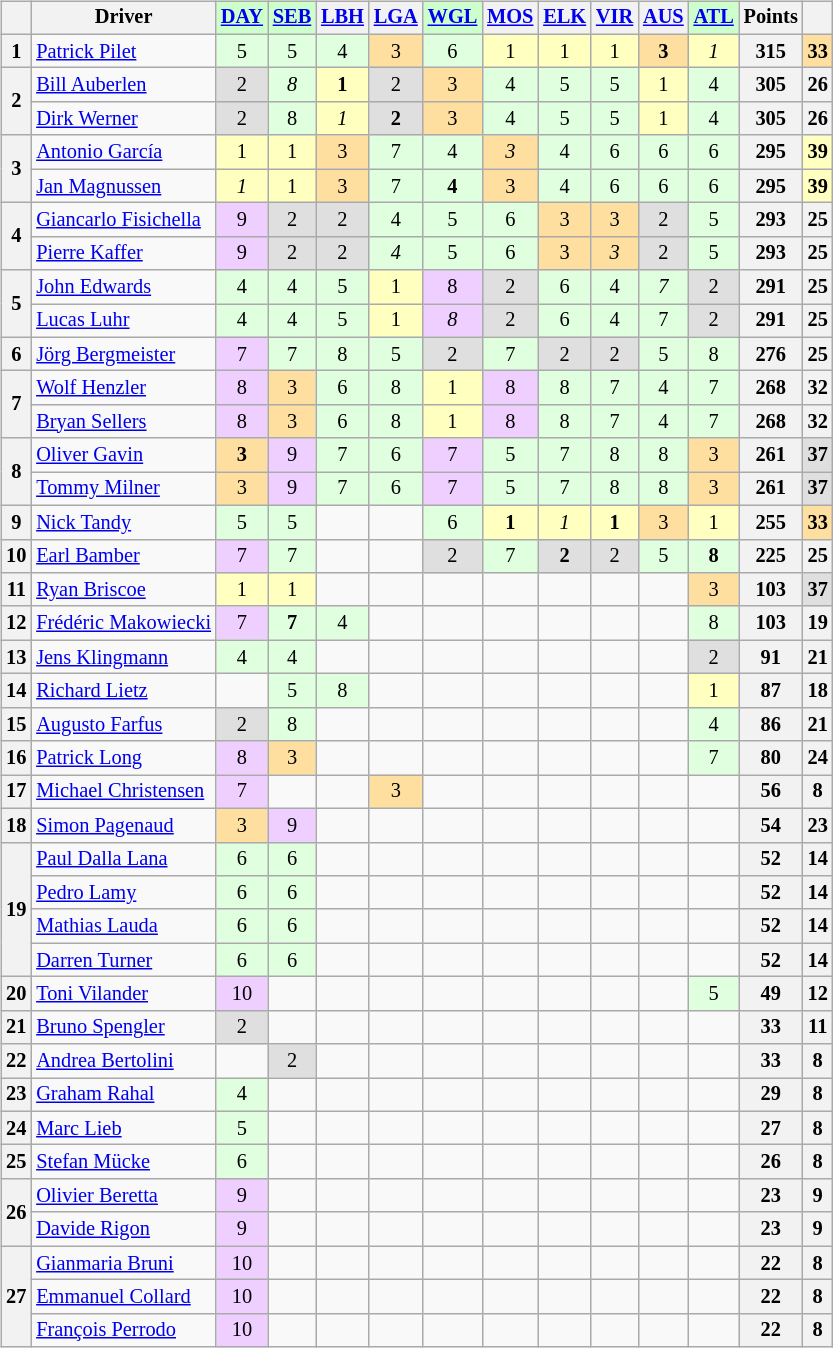<table>
<tr>
<td><br><table class="wikitable" style="font-size:85%; text-align:center">
<tr style="background:#f9f9f9; vertical-align:top;">
<th valign=middle></th>
<th valign="middle">Driver</th>
<td style="background:#ccffcc;"><strong><a href='#'>DAY</a></strong><br></td>
<td style="background:#ccffcc;"><strong><a href='#'>SEB</a></strong><br></td>
<th><a href='#'>LBH</a><br></th>
<th><a href='#'>LGA</a><br></th>
<td style="background:#ccffcc;"><strong><a href='#'>WGL</a></strong><br></td>
<th><a href='#'>MOS</a><br></th>
<th><a href='#'>ELK</a><br></th>
<th><a href='#'>VIR</a><br></th>
<th><a href='#'>AUS</a><br></th>
<td style="background:#ccffcc;"><strong><a href='#'>ATL</a></strong><br></td>
<th valign="middle">Points</th>
<th valign="middle"></th>
</tr>
<tr>
<th>1</th>
<td align="left"> <a href='#'>Patrick Pilet</a></td>
<td style="background:#dfffdf;">5</td>
<td style="background:#dfffdf;">5</td>
<td style="background:#dfffdf;">4</td>
<td style="background:#ffdf9f;">3</td>
<td style="background:#dfffdf;">6</td>
<td style="background:#ffffbf;">1</td>
<td style="background:#ffffbf;">1</td>
<td style="background:#ffffbf;">1</td>
<td style="background:#ffdf9f;"><strong>3</strong></td>
<td style="background:#ffffbf;"><em>1</em></td>
<th>315</th>
<td style="background:#ffdf9f;"><strong>33</strong></td>
</tr>
<tr>
<th rowspan=2>2</th>
<td align="left"> <a href='#'>Bill Auberlen</a></td>
<td style="background:#dfdfdf;">2</td>
<td style="background:#dfffdf;"><em>8</em></td>
<td style="background:#ffffbf;"><strong>1</strong></td>
<td style="background:#dfdfdf;">2</td>
<td style="background:#ffdf9f;">3</td>
<td style="background:#dfffdf;">4</td>
<td style="background:#dfffdf;">5</td>
<td style="background:#dfffdf;">5</td>
<td style="background:#ffffbf;">1</td>
<td style="background:#dfffdf;">4</td>
<th>305</th>
<th>26</th>
</tr>
<tr>
<td align="left"> <a href='#'>Dirk Werner</a></td>
<td style="background:#dfdfdf;">2</td>
<td style="background:#dfffdf;">8</td>
<td style="background:#ffffbf;"><em>1</em></td>
<td style="background:#dfdfdf;"><strong>2</strong></td>
<td style="background:#ffdf9f;">3</td>
<td style="background:#dfffdf;">4</td>
<td style="background:#dfffdf;">5</td>
<td style="background:#dfffdf;">5</td>
<td style="background:#ffffbf;">1</td>
<td style="background:#dfffdf;">4</td>
<th>305</th>
<th>26</th>
</tr>
<tr>
<th rowspan=2>3</th>
<td align="left"> <a href='#'>Antonio García</a></td>
<td style="background:#ffffbf;">1</td>
<td style="background:#ffffbf;">1</td>
<td style="background:#ffdf9f;">3</td>
<td style="background:#dfffdf;">7</td>
<td style="background:#dfffdf;">4</td>
<td style="background:#ffdf9f;"><em>3</em></td>
<td style="background:#dfffdf;">4</td>
<td style="background:#dfffdf;">6</td>
<td style="background:#dfffdf;">6</td>
<td style="background:#dfffdf;">6</td>
<th>295</th>
<td style="background:#ffffbf;"><strong>39</strong></td>
</tr>
<tr>
<td align="left"> <a href='#'>Jan Magnussen</a></td>
<td style="background:#ffffbf;"><em>1</em></td>
<td style="background:#ffffbf;">1</td>
<td style="background:#ffdf9f;">3</td>
<td style="background:#dfffdf;">7</td>
<td style="background:#dfffdf;"><strong>4</strong></td>
<td style="background:#ffdf9f;">3</td>
<td style="background:#dfffdf;">4</td>
<td style="background:#dfffdf;">6</td>
<td style="background:#dfffdf;">6</td>
<td style="background:#dfffdf;">6</td>
<th>295</th>
<td style="background:#ffffbf;"><strong>39</strong></td>
</tr>
<tr>
<th rowspan=2>4</th>
<td align="left"> <a href='#'>Giancarlo Fisichella</a></td>
<td style="background:#efcfff;">9</td>
<td style="background:#dfdfdf;">2</td>
<td style="background:#dfdfdf;">2</td>
<td style="background:#dfffdf;">4</td>
<td style="background:#dfffdf;">5</td>
<td style="background:#dfffdf;">6</td>
<td style="background:#ffdf9f;">3</td>
<td style="background:#ffdf9f;">3</td>
<td style="background:#dfdfdf;">2</td>
<td style="background:#dfffdf;">5</td>
<th>293</th>
<th>25</th>
</tr>
<tr>
<td align="left"> <a href='#'>Pierre Kaffer</a></td>
<td style="background:#efcfff;">9</td>
<td style="background:#dfdfdf;">2</td>
<td style="background:#dfdfdf;">2</td>
<td style="background:#dfffdf;"><em>4</em></td>
<td style="background:#dfffdf;">5</td>
<td style="background:#dfffdf;">6</td>
<td style="background:#ffdf9f;">3</td>
<td style="background:#ffdf9f;"><em>3</em></td>
<td style="background:#dfdfdf;">2</td>
<td style="background:#dfffdf;">5</td>
<th>293</th>
<th>25</th>
</tr>
<tr>
<th rowspan=2>5</th>
<td align="left"> <a href='#'>John Edwards</a></td>
<td style="background:#dfffdf;">4</td>
<td style="background:#dfffdf;">4</td>
<td style="background:#dfffdf;">5</td>
<td style="background:#ffffbf;">1</td>
<td style="background:#efcfff;">8</td>
<td style="background:#dfdfdf;">2</td>
<td style="background:#dfffdf;">6</td>
<td style="background:#dfffdf;">4</td>
<td style="background:#dfffdf;"><em>7</em></td>
<td style="background:#dfdfdf;">2</td>
<th>291</th>
<th>25</th>
</tr>
<tr>
<td align="left"> <a href='#'>Lucas Luhr</a></td>
<td style="background:#dfffdf;">4</td>
<td style="background:#dfffdf;">4</td>
<td style="background:#dfffdf;">5</td>
<td style="background:#ffffbf;">1</td>
<td style="background:#efcfff;"><em>8</em></td>
<td style="background:#dfdfdf;">2</td>
<td style="background:#dfffdf;">6</td>
<td style="background:#dfffdf;">4</td>
<td style="background:#dfffdf;">7</td>
<td style="background:#dfdfdf;">2</td>
<th>291</th>
<th>25</th>
</tr>
<tr>
<th>6</th>
<td align="left"> <a href='#'>Jörg Bergmeister</a></td>
<td style="background:#efcfff;">7</td>
<td style="background:#dfffdf;">7</td>
<td style="background:#dfffdf;">8</td>
<td style="background:#dfffdf;">5</td>
<td style="background:#dfdfdf;">2</td>
<td style="background:#dfffdf;">7</td>
<td style="background:#dfdfdf;">2</td>
<td style="background:#dfdfdf;">2</td>
<td style="background:#dfffdf;">5</td>
<td style="background:#dfffdf;">8</td>
<th>276</th>
<th>25</th>
</tr>
<tr>
<th rowspan=2>7</th>
<td align="left"> <a href='#'>Wolf Henzler</a></td>
<td style="background:#efcfff;">8</td>
<td style="background:#ffdf9f;">3</td>
<td style="background:#dfffdf;">6</td>
<td style="background:#dfffdf;">8</td>
<td style="background:#ffffbf;">1</td>
<td style="background:#efcfff;">8</td>
<td style="background:#dfffdf;">8</td>
<td style="background:#dfffdf;">7</td>
<td style="background:#dfffdf;">4</td>
<td style="background:#dfffdf;">7</td>
<th>268</th>
<th>32</th>
</tr>
<tr>
<td align="left"> <a href='#'>Bryan Sellers</a></td>
<td style="background:#efcfff;">8</td>
<td style="background:#ffdf9f;">3</td>
<td style="background:#dfffdf;">6</td>
<td style="background:#dfffdf;">8</td>
<td style="background:#ffffbf;">1</td>
<td style="background:#efcfff;">8</td>
<td style="background:#dfffdf;">8</td>
<td style="background:#dfffdf;">7</td>
<td style="background:#dfffdf;">4</td>
<td style="background:#dfffdf;">7</td>
<th>268</th>
<th>32</th>
</tr>
<tr>
<th rowspan=2>8</th>
<td align="left"> <a href='#'>Oliver Gavin</a></td>
<td style="background:#ffdf9f;"><strong>3</strong></td>
<td style="background:#efcfff;">9</td>
<td style="background:#dfffdf;">7</td>
<td style="background:#dfffdf;">6</td>
<td style="background:#efcfff;">7</td>
<td style="background:#dfffdf;">5</td>
<td style="background:#dfffdf;">7</td>
<td style="background:#dfffdf;">8</td>
<td style="background:#dfffdf;">8</td>
<td style="background:#ffdf9f;">3</td>
<th>261</th>
<td style="background:#dfdfdf;"><strong>37</strong></td>
</tr>
<tr>
<td align="left"> <a href='#'>Tommy Milner</a></td>
<td style="background:#ffdf9f;">3</td>
<td style="background:#efcfff;">9</td>
<td style="background:#dfffdf;">7</td>
<td style="background:#dfffdf;">6</td>
<td style="background:#efcfff;">7</td>
<td style="background:#dfffdf;">5</td>
<td style="background:#dfffdf;">7</td>
<td style="background:#dfffdf;">8</td>
<td style="background:#dfffdf;">8</td>
<td style="background:#ffdf9f;">3</td>
<th>261</th>
<td style="background:#dfdfdf;"><strong>37</strong></td>
</tr>
<tr>
<th>9</th>
<td align="left"> <a href='#'>Nick Tandy</a></td>
<td style="background:#dfffdf;">5</td>
<td style="background:#dfffdf;">5</td>
<td></td>
<td></td>
<td style="background:#dfffdf;">6</td>
<td style="background:#ffffbf;"><strong>1</strong></td>
<td style="background:#ffffbf;"><em>1</em></td>
<td style="background:#ffffbf;"><strong>1</strong></td>
<td style="background:#ffdf9f;">3</td>
<td style="background:#ffffbf;">1</td>
<th>255</th>
<td style="background:#ffdf9f;"><strong>33</strong></td>
</tr>
<tr>
<th>10</th>
<td align="left"> <a href='#'>Earl Bamber</a></td>
<td style="background:#efcfff;">7</td>
<td style="background:#dfffdf;">7</td>
<td></td>
<td></td>
<td style="background:#dfdfdf;">2</td>
<td style="background:#dfffdf;">7</td>
<td style="background:#dfdfdf;"><strong>2</strong></td>
<td style="background:#dfdfdf;">2</td>
<td style="background:#dfffdf;">5</td>
<td style="background:#dfffdf;"><strong>8</strong></td>
<th>225</th>
<th>25</th>
</tr>
<tr>
<th>11</th>
<td align="left"> <a href='#'>Ryan Briscoe</a></td>
<td style="background:#ffffbf;">1</td>
<td style="background:#ffffbf;">1</td>
<td></td>
<td></td>
<td></td>
<td></td>
<td></td>
<td></td>
<td></td>
<td style="background:#ffdf9f;">3</td>
<th>103</th>
<td style="background:#dfdfdf;"><strong>37</strong></td>
</tr>
<tr>
<th>12</th>
<td align="left"> <a href='#'>Frédéric Makowiecki</a></td>
<td style="background:#efcfff;">7</td>
<td style="background:#dfffdf;"><strong>7</strong></td>
<td style="background:#dfffdf;">4</td>
<td></td>
<td></td>
<td></td>
<td></td>
<td></td>
<td></td>
<td style="background:#dfffdf;">8</td>
<th>103</th>
<th>19</th>
</tr>
<tr>
<th>13</th>
<td align="left"> <a href='#'>Jens Klingmann</a></td>
<td style="background:#dfffdf;">4</td>
<td style="background:#dfffdf;">4</td>
<td></td>
<td></td>
<td></td>
<td></td>
<td></td>
<td></td>
<td></td>
<td style="background:#dfdfdf;">2</td>
<th>91</th>
<th>21</th>
</tr>
<tr>
<th>14</th>
<td align="left"> <a href='#'>Richard Lietz</a></td>
<td></td>
<td style="background:#dfffdf;">5</td>
<td style="background:#dfffdf;">8</td>
<td></td>
<td></td>
<td></td>
<td></td>
<td></td>
<td></td>
<td style="background:#ffffbf;">1</td>
<th>87</th>
<th>18</th>
</tr>
<tr>
<th>15</th>
<td align="left"> <a href='#'>Augusto Farfus</a></td>
<td style="background:#dfdfdf;">2</td>
<td style="background:#dfffdf;">8</td>
<td></td>
<td></td>
<td></td>
<td></td>
<td></td>
<td></td>
<td></td>
<td style="background:#dfffdf;">4</td>
<th>86</th>
<th>21</th>
</tr>
<tr>
<th>16</th>
<td align="left"> <a href='#'>Patrick Long</a></td>
<td style="background:#efcfff;">8</td>
<td style="background:#ffdf9f;">3</td>
<td></td>
<td></td>
<td></td>
<td></td>
<td></td>
<td></td>
<td></td>
<td style="background:#dfffdf;">7</td>
<th>80</th>
<th>24</th>
</tr>
<tr>
<th>17</th>
<td align="left"> <a href='#'>Michael Christensen</a></td>
<td style="background:#efcfff;">7</td>
<td></td>
<td></td>
<td style="background:#ffdf9f;">3</td>
<td></td>
<td></td>
<td></td>
<td></td>
<td></td>
<td></td>
<th>56</th>
<th>8</th>
</tr>
<tr>
<th>18</th>
<td align="left"> <a href='#'>Simon Pagenaud</a></td>
<td style="background:#ffdf9f;">3</td>
<td style="background:#efcfff;">9</td>
<td></td>
<td></td>
<td></td>
<td></td>
<td></td>
<td></td>
<td></td>
<td></td>
<th>54</th>
<th>23</th>
</tr>
<tr>
<th rowspan=4>19</th>
<td align="left"> <a href='#'>Paul Dalla Lana</a></td>
<td style="background:#dfffdf;">6</td>
<td style="background:#dfffdf;">6</td>
<td></td>
<td></td>
<td></td>
<td></td>
<td></td>
<td></td>
<td></td>
<td></td>
<th>52</th>
<th>14</th>
</tr>
<tr>
<td align="left"> <a href='#'>Pedro Lamy</a></td>
<td style="background:#dfffdf;">6</td>
<td style="background:#dfffdf;">6</td>
<td></td>
<td></td>
<td></td>
<td></td>
<td></td>
<td></td>
<td></td>
<td></td>
<th>52</th>
<th>14</th>
</tr>
<tr>
<td align="left"> <a href='#'>Mathias Lauda</a></td>
<td style="background:#dfffdf;">6</td>
<td style="background:#dfffdf;">6</td>
<td></td>
<td></td>
<td></td>
<td></td>
<td></td>
<td></td>
<td></td>
<td></td>
<th>52</th>
<th>14</th>
</tr>
<tr>
<td align="left"> <a href='#'>Darren Turner</a></td>
<td style="background:#dfffdf;">6</td>
<td style="background:#dfffdf;">6</td>
<td></td>
<td></td>
<td></td>
<td></td>
<td></td>
<td></td>
<td></td>
<td></td>
<th>52</th>
<th>14</th>
</tr>
<tr>
<th>20</th>
<td align="left"> <a href='#'>Toni Vilander</a></td>
<td style="background:#efcfff;">10</td>
<td></td>
<td></td>
<td></td>
<td></td>
<td></td>
<td></td>
<td></td>
<td></td>
<td style="background:#dfffdf;">5</td>
<th>49</th>
<th>12</th>
</tr>
<tr>
<th>21</th>
<td align="left"> <a href='#'>Bruno Spengler</a></td>
<td style="background:#dfdfdf;">2</td>
<td></td>
<td></td>
<td></td>
<td></td>
<td></td>
<td></td>
<td></td>
<td></td>
<td></td>
<th>33</th>
<th>11</th>
</tr>
<tr>
<th>22</th>
<td align="left"> <a href='#'>Andrea Bertolini</a></td>
<td></td>
<td style="background:#dfdfdf;">2</td>
<td></td>
<td></td>
<td></td>
<td></td>
<td></td>
<td></td>
<td></td>
<td></td>
<th>33</th>
<th>8</th>
</tr>
<tr>
<th>23</th>
<td align="left"> <a href='#'>Graham Rahal</a></td>
<td style="background:#dfffdf;">4</td>
<td></td>
<td></td>
<td></td>
<td></td>
<td></td>
<td></td>
<td></td>
<td></td>
<td></td>
<th>29</th>
<th>8</th>
</tr>
<tr>
<th>24</th>
<td align="left"> <a href='#'>Marc Lieb</a></td>
<td style="background:#dfffdf;">5</td>
<td></td>
<td></td>
<td></td>
<td></td>
<td></td>
<td></td>
<td></td>
<td></td>
<td></td>
<th>27</th>
<th>8</th>
</tr>
<tr>
<th>25</th>
<td align="left"> <a href='#'>Stefan Mücke</a></td>
<td style="background:#dfffdf;">6</td>
<td></td>
<td></td>
<td></td>
<td></td>
<td></td>
<td></td>
<td></td>
<td></td>
<td></td>
<th>26</th>
<th>8</th>
</tr>
<tr>
<th rowspan=2>26</th>
<td align="left"> <a href='#'>Olivier Beretta</a></td>
<td style="background:#efcfff;">9</td>
<td></td>
<td></td>
<td></td>
<td></td>
<td></td>
<td></td>
<td></td>
<td></td>
<td></td>
<th>23</th>
<th>9</th>
</tr>
<tr>
<td align="left"> <a href='#'>Davide Rigon</a></td>
<td style="background:#efcfff;">9</td>
<td></td>
<td></td>
<td></td>
<td></td>
<td></td>
<td></td>
<td></td>
<td></td>
<td></td>
<th>23</th>
<th>9</th>
</tr>
<tr>
<th rowspan=3>27</th>
<td align="left"> <a href='#'>Gianmaria Bruni</a></td>
<td style="background:#efcfff;">10</td>
<td></td>
<td></td>
<td></td>
<td></td>
<td></td>
<td></td>
<td></td>
<td></td>
<td></td>
<th>22</th>
<th>8</th>
</tr>
<tr>
<td align="left"> <a href='#'>Emmanuel Collard</a></td>
<td style="background:#efcfff;">10</td>
<td></td>
<td></td>
<td></td>
<td></td>
<td></td>
<td></td>
<td></td>
<td></td>
<td></td>
<th>22</th>
<th>8</th>
</tr>
<tr>
<td align="left"> <a href='#'>François Perrodo</a></td>
<td style="background:#efcfff;">10</td>
<td></td>
<td></td>
<td></td>
<td></td>
<td></td>
<td></td>
<td></td>
<td></td>
<td></td>
<th>22</th>
<th>8</th>
</tr>
</table>
</td>
</tr>
</table>
